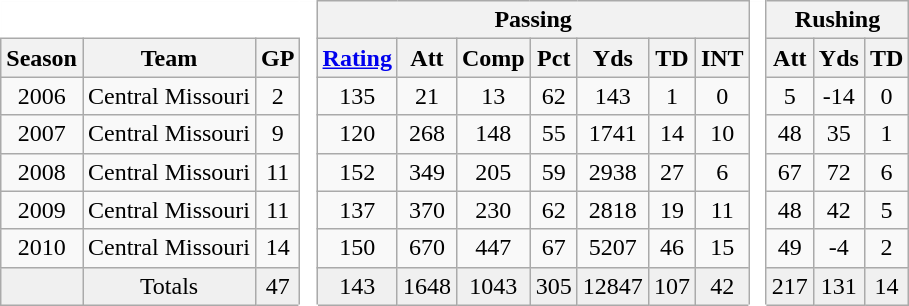<table class="wikitable" style="text-align:center">
<tr>
<th colspan=3 style="background:#fff;border-color:#fff #fff #aaa"> </th>
<th rowspan=99 style="background:#fff;border-color:#fff #aaa"> </th>
<th colspan=7>Passing</th>
<th rowspan=99 style="background:#fff;border-color:#fff #aaa"> </th>
<th colspan=3>Rushing</th>
</tr>
<tr>
<th>Season</th>
<th>Team</th>
<th>GP</th>
<th><a href='#'>Rating</a></th>
<th>Att</th>
<th>Comp</th>
<th>Pct</th>
<th>Yds</th>
<th>TD</th>
<th>INT</th>
<th>Att</th>
<th>Yds</th>
<th>TD</th>
</tr>
<tr>
<td>2006</td>
<td>Central Missouri</td>
<td>2</td>
<td>135</td>
<td>21</td>
<td>13</td>
<td>62</td>
<td>143</td>
<td>1</td>
<td>0</td>
<td>5</td>
<td>-14</td>
<td>0</td>
</tr>
<tr>
<td>2007</td>
<td>Central Missouri</td>
<td>9</td>
<td>120</td>
<td>268</td>
<td>148</td>
<td>55</td>
<td>1741</td>
<td>14</td>
<td>10</td>
<td>48</td>
<td>35</td>
<td>1</td>
</tr>
<tr>
<td>2008</td>
<td>Central Missouri</td>
<td>11</td>
<td>152</td>
<td>349</td>
<td>205</td>
<td>59</td>
<td>2938</td>
<td>27</td>
<td>6</td>
<td>67</td>
<td>72</td>
<td>6</td>
</tr>
<tr>
<td>2009</td>
<td>Central Missouri</td>
<td>11</td>
<td>137</td>
<td>370</td>
<td>230</td>
<td>62</td>
<td>2818</td>
<td>19</td>
<td>11</td>
<td>48</td>
<td>42</td>
<td>5</td>
</tr>
<tr>
<td>2010</td>
<td>Central Missouri</td>
<td>14</td>
<td>150</td>
<td>670</td>
<td>447</td>
<td>67</td>
<td>5207</td>
<td>46</td>
<td>15</td>
<td>49</td>
<td>-4</td>
<td>2</td>
</tr>
<tr style="text-align:center; background:#f0f0f0;">
<td></td>
<td>Totals</td>
<td>47</td>
<td>143</td>
<td>1648</td>
<td>1043</td>
<td>305</td>
<td>12847</td>
<td>107</td>
<td>42</td>
<td>217</td>
<td>131</td>
<td>14</td>
</tr>
</table>
